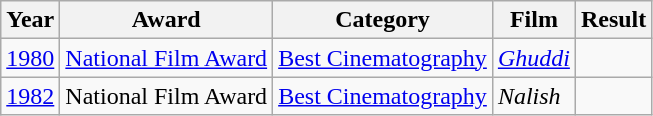<table class="wikitable">
<tr>
<th>Year</th>
<th>Award</th>
<th>Category</th>
<th>Film</th>
<th>Result</th>
</tr>
<tr>
<td><a href='#'>1980</a></td>
<td><a href='#'>National Film Award</a></td>
<td><a href='#'>Best Cinematography</a></td>
<td><em><a href='#'>Ghuddi</a></em></td>
<td></td>
</tr>
<tr>
<td><a href='#'>1982</a></td>
<td>National Film Award</td>
<td><a href='#'>Best Cinematography</a></td>
<td><em>Nalish</em></td>
<td></td>
</tr>
</table>
